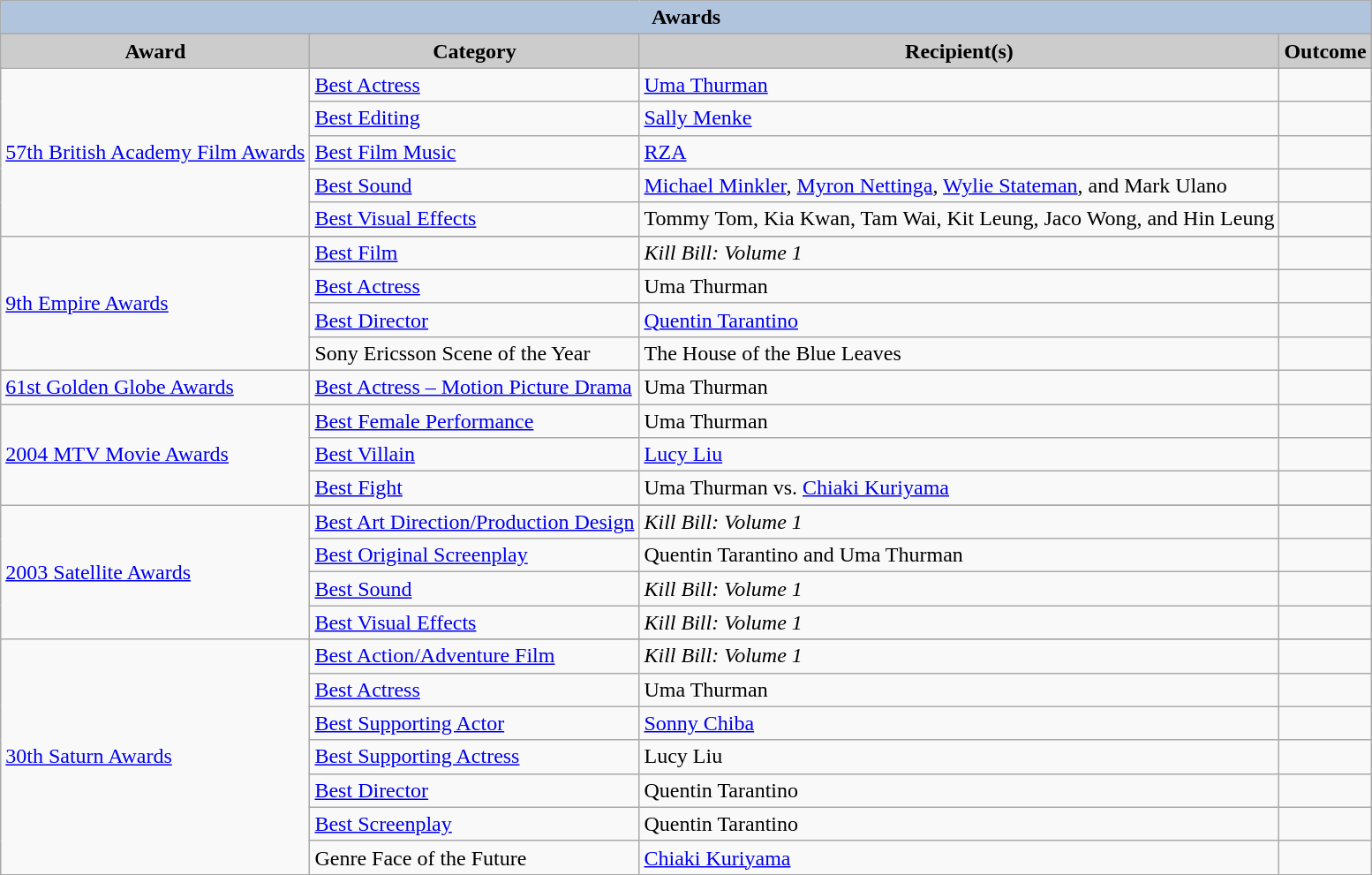<table class="wikitable">
<tr style="text-align:center;">
<th colspan=4 style="background:#B0C4DE;">Awards</th>
</tr>
<tr style="text-align:center;">
<th style="background:#ccc;">Award</th>
<th style="background:#ccc;">Category</th>
<th style="background:#ccc;">Recipient(s)</th>
<th style="background:#ccc;">Outcome</th>
</tr>
<tr>
<td rowspan="6"><a href='#'>57th British Academy Film Awards</a></td>
</tr>
<tr>
<td><a href='#'>Best Actress</a></td>
<td><a href='#'>Uma Thurman</a></td>
<td></td>
</tr>
<tr>
<td><a href='#'>Best Editing</a></td>
<td><a href='#'>Sally Menke</a></td>
<td></td>
</tr>
<tr>
<td><a href='#'>Best Film Music</a></td>
<td><a href='#'>RZA</a></td>
<td></td>
</tr>
<tr>
<td><a href='#'>Best Sound</a></td>
<td><a href='#'>Michael Minkler</a>, <a href='#'>Myron Nettinga</a>, <a href='#'>Wylie Stateman</a>, and Mark Ulano</td>
<td></td>
</tr>
<tr>
<td><a href='#'>Best Visual Effects</a></td>
<td>Tommy Tom, Kia Kwan, Tam Wai, Kit Leung, Jaco Wong, and Hin Leung</td>
<td></td>
</tr>
<tr>
<td rowspan="5"><a href='#'>9th Empire Awards</a></td>
</tr>
<tr>
<td><a href='#'>Best Film</a></td>
<td><em>Kill Bill: Volume 1</em></td>
<td></td>
</tr>
<tr>
<td><a href='#'>Best Actress</a></td>
<td>Uma Thurman</td>
<td></td>
</tr>
<tr>
<td><a href='#'>Best Director</a></td>
<td><a href='#'>Quentin Tarantino</a></td>
<td></td>
</tr>
<tr>
<td>Sony Ericsson Scene of the Year</td>
<td>The House of the Blue Leaves</td>
<td></td>
</tr>
<tr>
<td><a href='#'>61st Golden Globe Awards</a></td>
<td><a href='#'>Best Actress – Motion Picture Drama</a></td>
<td>Uma Thurman</td>
<td></td>
</tr>
<tr>
<td rowspan="3"><a href='#'>2004 MTV Movie Awards</a></td>
<td><a href='#'>Best Female Performance</a></td>
<td>Uma Thurman</td>
<td></td>
</tr>
<tr>
<td><a href='#'>Best Villain</a></td>
<td><a href='#'>Lucy Liu</a></td>
<td></td>
</tr>
<tr>
<td><a href='#'>Best Fight</a></td>
<td>Uma Thurman vs. <a href='#'>Chiaki Kuriyama</a></td>
<td></td>
</tr>
<tr>
<td rowspan="5"><a href='#'>2003 Satellite Awards</a></td>
</tr>
<tr>
<td><a href='#'>Best Art Direction/Production Design</a></td>
<td><em>Kill Bill: Volume 1</em></td>
<td></td>
</tr>
<tr>
<td><a href='#'>Best Original Screenplay</a></td>
<td>Quentin Tarantino and Uma Thurman</td>
<td></td>
</tr>
<tr>
<td><a href='#'>Best Sound</a></td>
<td><em>Kill Bill: Volume 1</em></td>
<td></td>
</tr>
<tr>
<td><a href='#'>Best Visual Effects</a></td>
<td><em>Kill Bill: Volume 1</em></td>
<td></td>
</tr>
<tr>
<td rowspan="8"><a href='#'>30th Saturn Awards</a></td>
</tr>
<tr>
<td><a href='#'>Best Action/Adventure Film</a></td>
<td><em>Kill Bill: Volume 1</em></td>
<td></td>
</tr>
<tr>
<td><a href='#'>Best Actress</a></td>
<td>Uma Thurman</td>
<td></td>
</tr>
<tr>
<td><a href='#'>Best Supporting Actor</a></td>
<td><a href='#'>Sonny Chiba</a></td>
<td></td>
</tr>
<tr>
<td><a href='#'>Best Supporting Actress</a></td>
<td>Lucy Liu</td>
<td></td>
</tr>
<tr>
<td><a href='#'>Best Director</a></td>
<td>Quentin Tarantino</td>
<td></td>
</tr>
<tr>
<td><a href='#'>Best Screenplay</a></td>
<td>Quentin Tarantino</td>
<td></td>
</tr>
<tr>
<td>Genre Face of the Future</td>
<td><a href='#'>Chiaki Kuriyama</a></td>
<td></td>
</tr>
</table>
